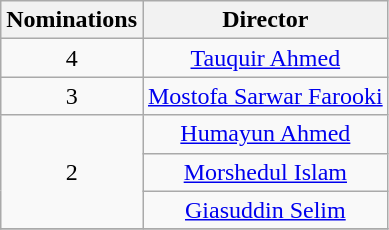<table class="wikitable" style="text-align:center;">
<tr>
<th scope="col" width="55">Nominations</th>
<th scope="col" align="center">Director</th>
</tr>
<tr>
<td rowspan="1" style="text-align:center;">4</td>
<td><a href='#'>Tauquir Ahmed</a></td>
</tr>
<tr>
<td rowspan="1" style="text-align:center;">3</td>
<td><a href='#'>Mostofa Sarwar Farooki</a></td>
</tr>
<tr>
<td rowspan="3" style="text-align:center;">2</td>
<td><a href='#'>Humayun Ahmed</a></td>
</tr>
<tr>
<td><a href='#'>Morshedul Islam</a></td>
</tr>
<tr>
<td><a href='#'>Giasuddin Selim</a></td>
</tr>
<tr>
</tr>
</table>
